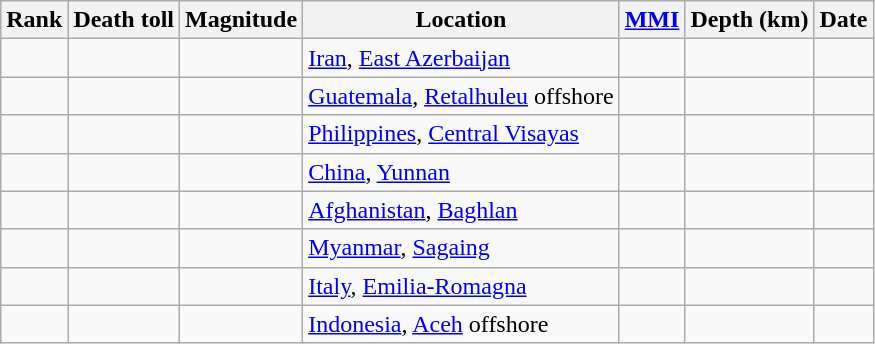<table class="sortable wikitable" style="font-size:100%;">
<tr>
<th>Rank</th>
<th>Death toll</th>
<th>Magnitude</th>
<th>Location</th>
<th><a href='#'>MMI</a></th>
<th>Depth (km)</th>
<th>Date</th>
</tr>
<tr>
<td></td>
<td></td>
<td></td>
<td> <a href='#'>Iran</a>, <a href='#'>East Azerbaijan</a></td>
<td></td>
<td></td>
<td></td>
</tr>
<tr>
<td></td>
<td></td>
<td></td>
<td> <a href='#'>Guatemala</a>, <a href='#'>Retalhuleu</a> offshore</td>
<td></td>
<td></td>
<td></td>
</tr>
<tr>
<td></td>
<td></td>
<td></td>
<td> <a href='#'>Philippines</a>, <a href='#'>Central Visayas</a></td>
<td></td>
<td></td>
<td></td>
</tr>
<tr>
<td></td>
<td></td>
<td></td>
<td> <a href='#'>China</a>, <a href='#'>Yunnan</a></td>
<td></td>
<td></td>
<td></td>
</tr>
<tr>
<td></td>
<td></td>
<td></td>
<td> <a href='#'>Afghanistan</a>, <a href='#'>Baghlan</a></td>
<td></td>
<td></td>
<td></td>
</tr>
<tr>
<td></td>
<td></td>
<td></td>
<td> <a href='#'>Myanmar</a>, <a href='#'>Sagaing</a></td>
<td></td>
<td></td>
<td></td>
</tr>
<tr>
<td></td>
<td></td>
<td></td>
<td> <a href='#'>Italy</a>, <a href='#'>Emilia-Romagna</a></td>
<td></td>
<td></td>
<td></td>
</tr>
<tr>
<td></td>
<td></td>
<td></td>
<td> <a href='#'>Indonesia</a>, <a href='#'>Aceh</a> offshore</td>
<td></td>
<td></td>
<td></td>
</tr>
</table>
